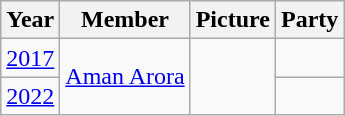<table class="wikitable sortable">
<tr>
<th>Year</th>
<th>Member</th>
<th>Picture</th>
<th colspan="2">Party</th>
</tr>
<tr>
<td><a href='#'>2017</a></td>
<td rowspan="2"><a href='#'>Aman Arora</a></td>
<td rowspan="2"></td>
<td></td>
</tr>
<tr>
<td><a href='#'>2022</a></td>
</tr>
</table>
